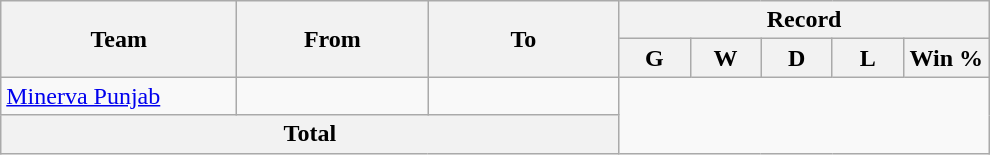<table class="wikitable" style="text-align: center">
<tr>
<th rowspan=2! width=150>Team</th>
<th rowspan=2! width=120>From</th>
<th rowspan=2! width=120>To</th>
<th colspan=7>Record</th>
</tr>
<tr>
<th width=40>G</th>
<th width=40>W</th>
<th width=40>D</th>
<th width=40>L</th>
<th width=50>Win %</th>
</tr>
<tr>
<td align=left> <a href='#'>Minerva Punjab</a></td>
<td align=left></td>
<td align=left><br></td>
</tr>
<tr>
<th colspan="3">Total<br></th>
</tr>
</table>
